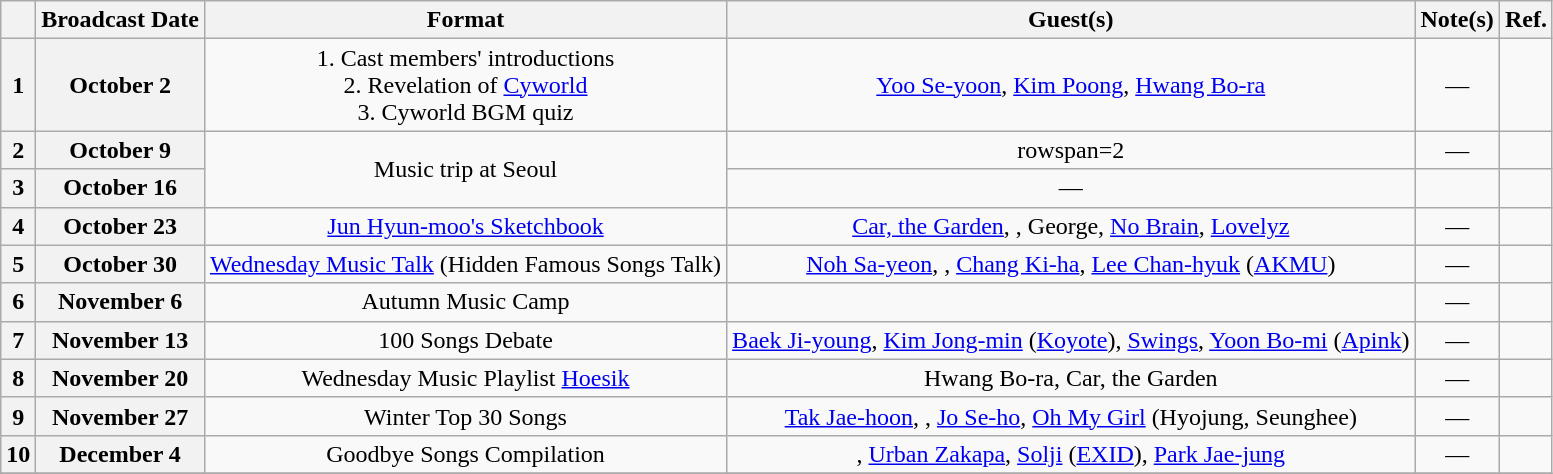<table class=wikitable style=text-align:center>
<tr>
<th></th>
<th>Broadcast Date</th>
<th>Format</th>
<th>Guest(s)</th>
<th>Note(s)</th>
<th>Ref.</th>
</tr>
<tr>
<th>1</th>
<th>October 2</th>
<td>1. Cast members' introductions<br>2. Revelation of <a href='#'>Cyworld</a><br>3. Cyworld BGM quiz</td>
<td><a href='#'>Yoo Se-yoon</a>, <a href='#'>Kim Poong</a>, <a href='#'>Hwang Bo-ra</a></td>
<td>—</td>
<td></td>
</tr>
<tr>
<th>2</th>
<th>October 9</th>
<td rowspan=2>Music trip at Seoul</td>
<td>rowspan=2 </td>
<td>—</td>
<td></td>
</tr>
<tr>
<th>3</th>
<th>October 16</th>
<td>—</td>
<td></td>
</tr>
<tr>
<th>4</th>
<th>October 23</th>
<td><a href='#'>Jun Hyun-moo's Sketchbook</a></td>
<td><a href='#'>Car, the Garden</a>, , George, <a href='#'>No Brain</a>, <a href='#'>Lovelyz</a></td>
<td>—</td>
<td></td>
</tr>
<tr>
<th>5</th>
<th>October 30</th>
<td><a href='#'>Wednesday Music Talk</a> (Hidden Famous Songs Talk)</td>
<td><a href='#'>Noh Sa-yeon</a>, , <a href='#'>Chang Ki-ha</a>, <a href='#'>Lee Chan-hyuk</a> (<a href='#'>AKMU</a>)</td>
<td>—</td>
<td></td>
</tr>
<tr>
<th>6</th>
<th>November 6</th>
<td>Autumn Music Camp</td>
<td></td>
<td>—</td>
<td></td>
</tr>
<tr>
<th>7</th>
<th>November 13</th>
<td>100 Songs Debate</td>
<td><a href='#'>Baek Ji-young</a>, <a href='#'>Kim Jong-min</a> (<a href='#'>Koyote</a>), <a href='#'>Swings</a>, <a href='#'>Yoon Bo-mi</a> (<a href='#'>Apink</a>)</td>
<td>—</td>
<td></td>
</tr>
<tr>
<th>8</th>
<th>November 20</th>
<td>Wednesday Music Playlist <a href='#'>Hoesik</a></td>
<td>Hwang Bo-ra, Car, the Garden</td>
<td>—</td>
<td></td>
</tr>
<tr>
<th>9</th>
<th>November 27</th>
<td>Winter Top 30 Songs</td>
<td><a href='#'>Tak Jae-hoon</a>, , <a href='#'>Jo Se-ho</a>, <a href='#'>Oh My Girl</a> (Hyojung, Seunghee)</td>
<td>—</td>
<td></td>
</tr>
<tr>
<th>10</th>
<th>December 4</th>
<td>Goodbye Songs Compilation</td>
<td>, <a href='#'>Urban Zakapa</a>, <a href='#'>Solji</a> (<a href='#'>EXID</a>), <a href='#'>Park Jae-jung</a></td>
<td>—</td>
<td></td>
</tr>
<tr>
</tr>
</table>
